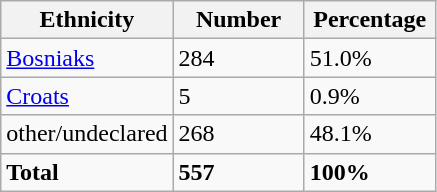<table class="wikitable">
<tr>
<th width="100px">Ethnicity</th>
<th width="80px">Number</th>
<th width="80px">Percentage</th>
</tr>
<tr>
<td><a href='#'>Bosniaks</a></td>
<td>284</td>
<td>51.0%</td>
</tr>
<tr>
<td><a href='#'>Croats</a></td>
<td>5</td>
<td>0.9%</td>
</tr>
<tr>
<td>other/undeclared</td>
<td>268</td>
<td>48.1%</td>
</tr>
<tr>
<td><strong>Total</strong></td>
<td><strong>557</strong></td>
<td><strong>100%</strong></td>
</tr>
</table>
